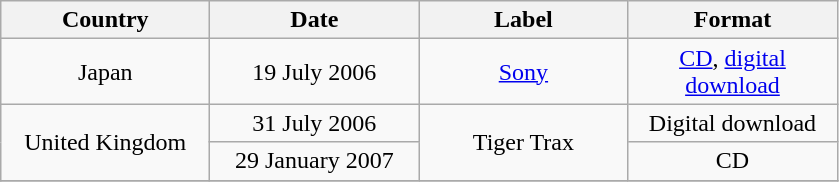<table class="wikitable" style="text-align:center;">
<tr>
<th rowspan="1" width="132">Country</th>
<th rowspan="1" width="132">Date</th>
<th rowspan="1" width="132">Label</th>
<th rowspan="1" width="132">Format</th>
</tr>
<tr>
<td>Japan</td>
<td>19 July 2006</td>
<td><a href='#'>Sony</a></td>
<td><a href='#'>CD</a>, <a href='#'>digital download</a></td>
</tr>
<tr>
<td rowspan="2">United Kingdom</td>
<td>31 July 2006</td>
<td rowspan="2">Tiger Trax</td>
<td>Digital download</td>
</tr>
<tr>
<td>29 January 2007</td>
<td>CD</td>
</tr>
<tr>
</tr>
</table>
